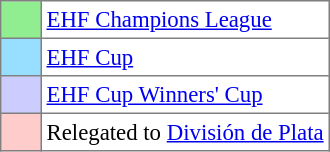<table bgcolor="#f7f8ff" cellpadding="3" cellspacing="0" border="1" style="font-size: 95%; border: gray solid 1px; border-collapse: collapse;text-align:center;">
<tr>
<td style="background: #90EE90;" width="20"></td>
<td bgcolor="#ffffff" align="left"><a href='#'>EHF Champions League</a></td>
</tr>
<tr>
<td style="background: #97DEFF;" width="20"></td>
<td bgcolor="#ffffff" align="left"><a href='#'>EHF Cup</a></td>
</tr>
<tr>
<td style="background: #ccccff;" width="20"></td>
<td bgcolor="#ffffff" align="left"><a href='#'>EHF Cup Winners' Cup</a></td>
</tr>
<tr>
<td style="background: #FFCCCC" width="20"></td>
<td bgcolor="#ffffff" align="left">Relegated to <a href='#'>División de Plata</a></td>
</tr>
</table>
